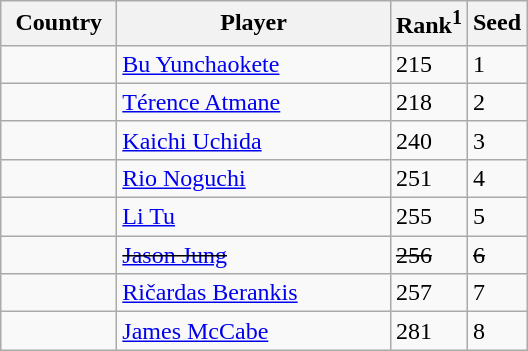<table class="sortable wikitable">
<tr>
<th width="70">Country</th>
<th width="175">Player</th>
<th>Rank<sup>1</sup></th>
<th>Seed</th>
</tr>
<tr>
<td></td>
<td><a href='#'>Bu Yunchaokete</a></td>
<td>215</td>
<td>1</td>
</tr>
<tr>
<td></td>
<td><a href='#'>Térence Atmane</a></td>
<td>218</td>
<td>2</td>
</tr>
<tr>
<td></td>
<td><a href='#'>Kaichi Uchida</a></td>
<td>240</td>
<td>3</td>
</tr>
<tr>
<td></td>
<td><a href='#'>Rio Noguchi</a></td>
<td>251</td>
<td>4</td>
</tr>
<tr>
<td></td>
<td><a href='#'>Li Tu</a></td>
<td>255</td>
<td>5</td>
</tr>
<tr>
<td><s></s></td>
<td><s><a href='#'>Jason Jung</a></s></td>
<td><s>256</s></td>
<td><s>6</s></td>
</tr>
<tr>
<td></td>
<td><a href='#'>Ričardas Berankis</a></td>
<td>257</td>
<td>7</td>
</tr>
<tr>
<td></td>
<td><a href='#'>James McCabe</a></td>
<td>281</td>
<td>8</td>
</tr>
</table>
